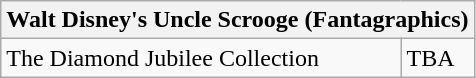<table class="wikitable">
<tr>
<th colspan="2">Walt Disney's Uncle Scrooge (Fantagraphics)</th>
</tr>
<tr>
<td valign="top">The Diamond Jubilee Collection</td>
<td valign="top">TBA</td>
</tr>
</table>
